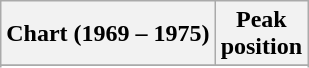<table class="wikitable sortable plainrowheaders" style="text-align:center">
<tr>
<th scope="col">Chart (1969 – 1975)</th>
<th scope="col">Peak<br> position</th>
</tr>
<tr>
</tr>
<tr>
</tr>
<tr>
</tr>
<tr>
</tr>
</table>
